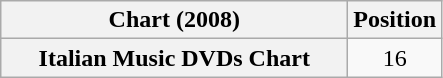<table class="wikitable sortable plainrowheaders" style="text-align:center">
<tr>
<th scope="col" style="width:14em;">Chart (2008)</th>
<th scope="col">Position</th>
</tr>
<tr>
<th scope="row">Italian Music DVDs Chart</th>
<td>16</td>
</tr>
</table>
